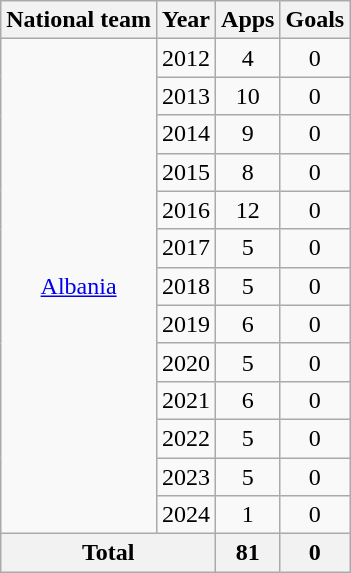<table class="wikitable" style="text-align:center">
<tr>
<th>National team</th>
<th>Year</th>
<th>Apps</th>
<th>Goals</th>
</tr>
<tr>
<td rowspan="13"><a href='#'>Albania</a></td>
<td>2012</td>
<td>4</td>
<td>0</td>
</tr>
<tr>
<td>2013</td>
<td>10</td>
<td>0</td>
</tr>
<tr>
<td>2014</td>
<td>9</td>
<td>0</td>
</tr>
<tr>
<td>2015</td>
<td>8</td>
<td>0</td>
</tr>
<tr>
<td>2016</td>
<td>12</td>
<td>0</td>
</tr>
<tr>
<td>2017</td>
<td>5</td>
<td>0</td>
</tr>
<tr>
<td>2018</td>
<td>5</td>
<td>0</td>
</tr>
<tr>
<td>2019</td>
<td>6</td>
<td>0</td>
</tr>
<tr>
<td>2020</td>
<td>5</td>
<td>0</td>
</tr>
<tr>
<td>2021</td>
<td>6</td>
<td>0</td>
</tr>
<tr>
<td>2022</td>
<td>5</td>
<td>0</td>
</tr>
<tr>
<td>2023</td>
<td>5</td>
<td>0</td>
</tr>
<tr>
<td>2024</td>
<td>1</td>
<td>0</td>
</tr>
<tr>
<th colspan="2">Total</th>
<th>81</th>
<th>0</th>
</tr>
</table>
